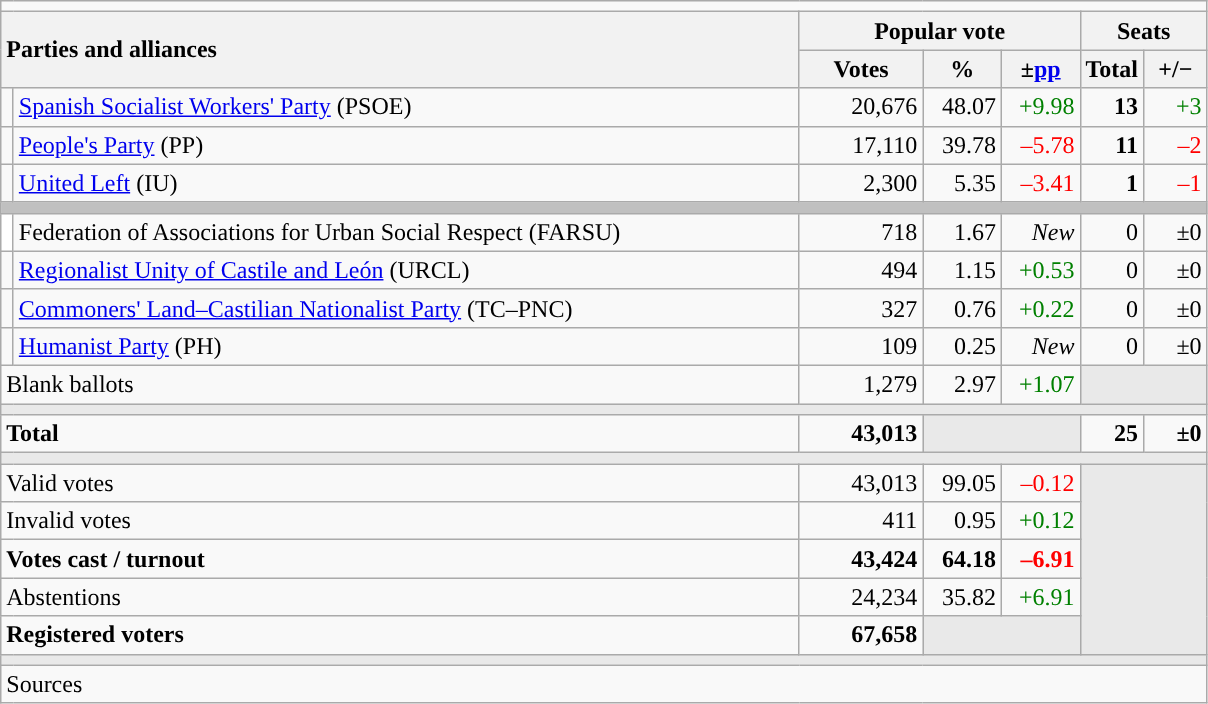<table class="wikitable" style="text-align:right;">
<tr>
<td colspan="7"></td>
</tr>
<tr>
<th style="text-align:left;" rowspan="2" colspan="2" width="525">Parties and alliances</th>
<th colspan="3">Popular vote</th>
<th colspan="2">Seats</th>
</tr>
<tr>
<th width="75">Votes</th>
<th width="45">%</th>
<th width="45">±<a href='#'>pp</a></th>
<th width="35">Total</th>
<th width="35">+/−</th>
</tr>
<tr>
<td width="1" style="color:inherit;background:"></td>
<td align="left"><a href='#'>Spanish Socialist Workers' Party</a> (PSOE)</td>
<td>20,676</td>
<td>48.07</td>
<td style="color:green;">+9.98</td>
<td><strong>13</strong></td>
<td style="color:green;">+3</td>
</tr>
<tr>
<td style="color:inherit;background:"></td>
<td align="left"><a href='#'>People's Party</a> (PP)</td>
<td>17,110</td>
<td>39.78</td>
<td style="color:red;">–5.78</td>
<td><strong>11</strong></td>
<td style="color:red;">–2</td>
</tr>
<tr>
<td style="color:inherit;background:"></td>
<td align="left"><a href='#'>United Left</a> (IU)</td>
<td>2,300</td>
<td>5.35</td>
<td style="color:red;">–3.41</td>
<td><strong>1</strong></td>
<td style="color:red;">–1</td>
</tr>
<tr>
<td colspan="7" bgcolor="#C0C0C0"></td>
</tr>
<tr>
<td bgcolor="white"></td>
<td align="left">Federation of Associations for Urban Social Respect (FARSU)</td>
<td>718</td>
<td>1.67</td>
<td><em>New</em></td>
<td>0</td>
<td>±0</td>
</tr>
<tr>
<td style="color:inherit;background:"></td>
<td align="left"><a href='#'>Regionalist Unity of Castile and León</a> (URCL)</td>
<td>494</td>
<td>1.15</td>
<td style="color:green;">+0.53</td>
<td>0</td>
<td>±0</td>
</tr>
<tr>
<td style="color:inherit;background:"></td>
<td align="left"><a href='#'>Commoners' Land–Castilian Nationalist Party</a> (TC–PNC)</td>
<td>327</td>
<td>0.76</td>
<td style="color:green;">+0.22</td>
<td>0</td>
<td>±0</td>
</tr>
<tr>
<td style="color:inherit;background:"></td>
<td align="left"><a href='#'>Humanist Party</a> (PH)</td>
<td>109</td>
<td>0.25</td>
<td><em>New</em></td>
<td>0</td>
<td>±0</td>
</tr>
<tr>
<td align="left" colspan="2">Blank ballots</td>
<td>1,279</td>
<td>2.97</td>
<td style="color:green;">+1.07</td>
<td bgcolor="#E9E9E9" colspan="2"></td>
</tr>
<tr>
<td colspan="7" bgcolor="#E9E9E9"></td>
</tr>
<tr style="font-weight:bold;">
<td align="left" colspan="2">Total</td>
<td>43,013</td>
<td bgcolor="#E9E9E9" colspan="2"></td>
<td>25</td>
<td>±0</td>
</tr>
<tr>
<td colspan="7" bgcolor="#E9E9E9"></td>
</tr>
<tr>
<td align="left" colspan="2">Valid votes</td>
<td>43,013</td>
<td>99.05</td>
<td style="color:red;">–0.12</td>
<td bgcolor="#E9E9E9" colspan="2" rowspan="5"></td>
</tr>
<tr>
<td align="left" colspan="2">Invalid votes</td>
<td>411</td>
<td>0.95</td>
<td style="color:green;">+0.12</td>
</tr>
<tr style="font-weight:bold;">
<td align="left" colspan="2">Votes cast / turnout</td>
<td>43,424</td>
<td>64.18</td>
<td style="color:red;">–6.91</td>
</tr>
<tr>
<td align="left" colspan="2">Abstentions</td>
<td>24,234</td>
<td>35.82</td>
<td style="color:green;">+6.91</td>
</tr>
<tr style="font-weight:bold;">
<td align="left" colspan="2">Registered voters</td>
<td>67,658</td>
<td bgcolor="#E9E9E9" colspan="2"></td>
</tr>
<tr>
<td colspan="7" bgcolor="#E9E9E9"></td>
</tr>
<tr>
<td align="left" colspan="7">Sources</td>
</tr>
</table>
